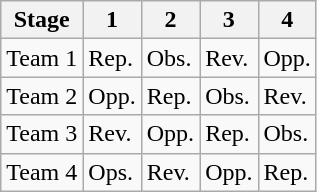<table class="wikitable">
<tr>
<th>Stage</th>
<th>1</th>
<th>2</th>
<th>3</th>
<th>4</th>
</tr>
<tr valign="top">
<td>Team 1</td>
<td>Rep.</td>
<td>Obs.</td>
<td>Rev.</td>
<td>Opp.</td>
</tr>
<tr valign="top">
<td>Team 2</td>
<td>Opp.</td>
<td>Rep.</td>
<td>Obs.</td>
<td>Rev.</td>
</tr>
<tr valign="top">
<td>Team 3</td>
<td>Rev.</td>
<td>Opp.</td>
<td>Rep.</td>
<td>Obs.</td>
</tr>
<tr valign="top">
<td>Team 4</td>
<td>Ops.</td>
<td>Rev.</td>
<td>Opp.</td>
<td>Rep.</td>
</tr>
</table>
